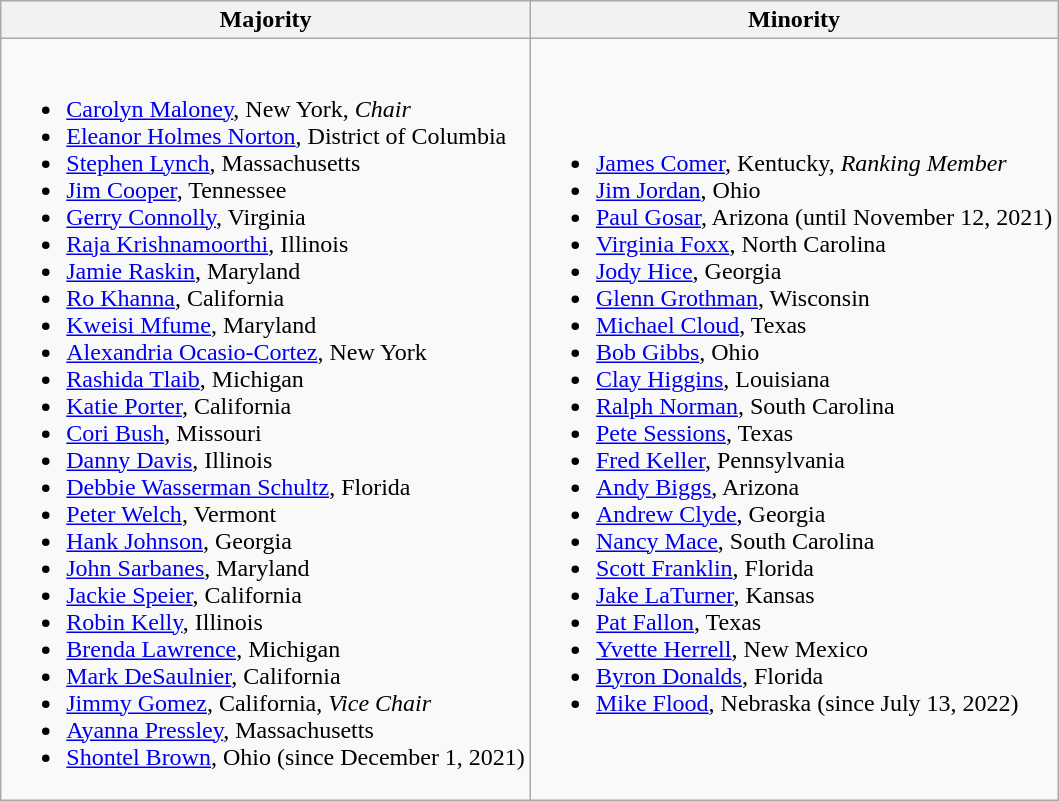<table class="wikitable">
<tr>
<th>Majority</th>
<th>Minority</th>
</tr>
<tr>
<td><br><ul><li><a href='#'>Carolyn Maloney</a>, New York, <em>Chair</em></li><li><a href='#'>Eleanor Holmes Norton</a>, District of Columbia</li><li><a href='#'>Stephen Lynch</a>, Massachusetts</li><li><a href='#'>Jim Cooper</a>, Tennessee</li><li><a href='#'>Gerry Connolly</a>, Virginia</li><li><a href='#'>Raja Krishnamoorthi</a>, Illinois</li><li><a href='#'>Jamie Raskin</a>, Maryland</li><li><a href='#'>Ro Khanna</a>, California</li><li><a href='#'>Kweisi Mfume</a>, Maryland</li><li><a href='#'>Alexandria Ocasio-Cortez</a>, New York</li><li><a href='#'>Rashida Tlaib</a>, Michigan</li><li><a href='#'>Katie Porter</a>, California</li><li><a href='#'>Cori Bush</a>, Missouri</li><li><a href='#'>Danny Davis</a>, Illinois</li><li><a href='#'>Debbie Wasserman Schultz</a>, Florida</li><li><a href='#'>Peter Welch</a>, Vermont</li><li><a href='#'>Hank Johnson</a>, Georgia</li><li><a href='#'>John Sarbanes</a>, Maryland</li><li><a href='#'>Jackie Speier</a>, California</li><li><a href='#'>Robin Kelly</a>, Illinois</li><li><a href='#'>Brenda Lawrence</a>, Michigan</li><li><a href='#'>Mark DeSaulnier</a>, California</li><li><a href='#'>Jimmy Gomez</a>, California, <em>Vice Chair</em></li><li><a href='#'>Ayanna Pressley</a>, Massachusetts</li><li><a href='#'>Shontel Brown</a>, Ohio (since December 1, 2021)</li></ul></td>
<td><br><ul><li><a href='#'>James Comer</a>, Kentucky, <em>Ranking Member</em></li><li><a href='#'>Jim Jordan</a>, Ohio</li><li><a href='#'>Paul Gosar</a>, Arizona (until November 12, 2021)</li><li><a href='#'>Virginia Foxx</a>, North Carolina</li><li><a href='#'>Jody Hice</a>, Georgia</li><li><a href='#'>Glenn Grothman</a>, Wisconsin</li><li><a href='#'>Michael Cloud</a>, Texas</li><li><a href='#'>Bob Gibbs</a>, Ohio</li><li><a href='#'>Clay Higgins</a>, Louisiana</li><li><a href='#'>Ralph Norman</a>, South Carolina</li><li><a href='#'>Pete Sessions</a>, Texas</li><li><a href='#'>Fred Keller</a>, Pennsylvania</li><li><a href='#'>Andy Biggs</a>, Arizona</li><li><a href='#'>Andrew Clyde</a>, Georgia</li><li><a href='#'>Nancy Mace</a>, South Carolina</li><li><a href='#'>Scott Franklin</a>, Florida</li><li><a href='#'>Jake LaTurner</a>, Kansas</li><li><a href='#'>Pat Fallon</a>, Texas</li><li><a href='#'>Yvette Herrell</a>, New Mexico</li><li><a href='#'>Byron Donalds</a>, Florida</li><li><a href='#'>Mike Flood</a>, Nebraska (since July 13, 2022)</li></ul></td>
</tr>
</table>
